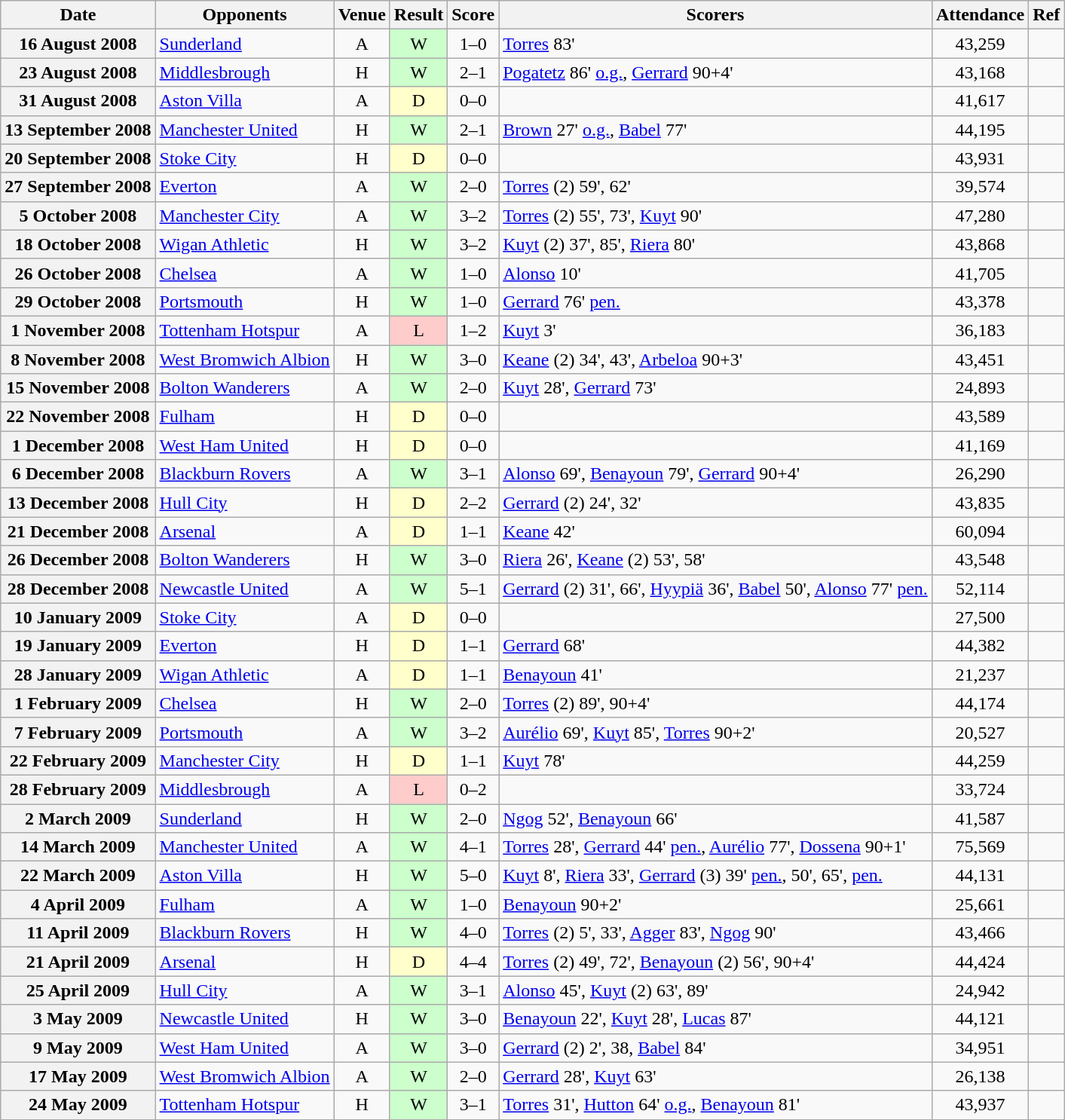<table class="sortable wikitable plainrowheaders" style="text-align:center">
<tr>
<th scope="col">Date</th>
<th scope="col">Opponents</th>
<th scope="col">Venue</th>
<th scope="col">Result</th>
<th scope="col">Score</th>
<th scope="col">Scorers</th>
<th scope="col">Attendance</th>
<th scope="col" class="unsortable">Ref</th>
</tr>
<tr>
<th scope="row">16 August 2008</th>
<td align="left"><a href='#'>Sunderland</a></td>
<td>A</td>
<td style="background:#cfc">W</td>
<td>1–0</td>
<td align="left"><a href='#'>Torres</a> 83'</td>
<td>43,259</td>
<td></td>
</tr>
<tr>
<th scope="row">23 August 2008</th>
<td align="left"><a href='#'>Middlesbrough</a></td>
<td>H</td>
<td style="background:#cfc">W</td>
<td>2–1</td>
<td align="left"><a href='#'>Pogatetz</a> 86' <a href='#'>o.g.</a>, <a href='#'>Gerrard</a> 90+4'</td>
<td>43,168</td>
<td></td>
</tr>
<tr>
<th scope="row">31 August 2008</th>
<td align="left"><a href='#'>Aston Villa</a></td>
<td>A</td>
<td style="background:#ffc">D</td>
<td>0–0</td>
<td align="left"></td>
<td>41,617</td>
<td></td>
</tr>
<tr>
<th scope="row">13 September 2008</th>
<td align="left"><a href='#'>Manchester United</a></td>
<td>H</td>
<td style="background:#cfc">W</td>
<td>2–1</td>
<td align="left"><a href='#'>Brown</a> 27' <a href='#'>o.g.</a>, <a href='#'>Babel</a> 77'</td>
<td>44,195</td>
<td></td>
</tr>
<tr>
<th scope="row">20 September 2008</th>
<td align="left"><a href='#'>Stoke City</a></td>
<td>H</td>
<td style="background:#ffc">D</td>
<td>0–0</td>
<td align="left"></td>
<td>43,931</td>
<td></td>
</tr>
<tr>
<th scope="row">27 September 2008</th>
<td align="left"><a href='#'>Everton</a></td>
<td>A</td>
<td style="background:#cfc">W</td>
<td>2–0</td>
<td align="left"><a href='#'>Torres</a> (2) 59', 62'</td>
<td>39,574</td>
<td></td>
</tr>
<tr>
<th scope="row">5 October 2008</th>
<td align="left"><a href='#'>Manchester City</a></td>
<td>A</td>
<td style="background:#cfc">W</td>
<td>3–2</td>
<td align="left"><a href='#'>Torres</a> (2) 55', 73', <a href='#'>Kuyt</a> 90'</td>
<td>47,280</td>
<td></td>
</tr>
<tr>
<th scope="row">18 October 2008</th>
<td align="left"><a href='#'>Wigan Athletic</a></td>
<td>H</td>
<td style="background:#cfc">W</td>
<td>3–2</td>
<td align="left"><a href='#'>Kuyt</a> (2) 37', 85', <a href='#'>Riera</a> 80'</td>
<td>43,868</td>
<td></td>
</tr>
<tr>
<th scope="row">26 October 2008</th>
<td align="left"><a href='#'>Chelsea</a></td>
<td>A</td>
<td style="background:#cfc">W</td>
<td>1–0</td>
<td align="left"><a href='#'>Alonso</a> 10'</td>
<td>41,705</td>
<td></td>
</tr>
<tr>
<th scope="row">29 October 2008</th>
<td align="left"><a href='#'>Portsmouth</a></td>
<td>H</td>
<td style="background:#cfc">W</td>
<td>1–0</td>
<td align="left"><a href='#'>Gerrard</a> 76' <a href='#'>pen.</a></td>
<td>43,378</td>
<td></td>
</tr>
<tr>
<th scope="row">1 November 2008</th>
<td align="left"><a href='#'>Tottenham Hotspur</a></td>
<td>A</td>
<td style="background:#fcc">L</td>
<td>1–2</td>
<td align="left"><a href='#'>Kuyt</a> 3'</td>
<td>36,183</td>
<td></td>
</tr>
<tr>
<th scope="row">8 November 2008</th>
<td align="left"><a href='#'>West Bromwich Albion</a></td>
<td>H</td>
<td style="background:#cfc">W</td>
<td>3–0</td>
<td align="left"><a href='#'>Keane</a> (2) 34', 43', <a href='#'>Arbeloa</a> 90+3'</td>
<td>43,451</td>
<td></td>
</tr>
<tr>
<th scope="row">15 November 2008</th>
<td align="left"><a href='#'>Bolton Wanderers</a></td>
<td>A</td>
<td style="background:#cfc">W</td>
<td>2–0</td>
<td align="left"><a href='#'>Kuyt</a> 28', <a href='#'>Gerrard</a> 73'</td>
<td>24,893</td>
<td></td>
</tr>
<tr>
<th scope="row">22 November 2008</th>
<td align="left"><a href='#'>Fulham</a></td>
<td>H</td>
<td style="background:#ffc">D</td>
<td>0–0</td>
<td></td>
<td>43,589</td>
<td></td>
</tr>
<tr>
<th scope="row">1 December 2008</th>
<td align="left"><a href='#'>West Ham United</a></td>
<td>H</td>
<td style="background:#ffc">D</td>
<td>0–0</td>
<td align="left"></td>
<td>41,169</td>
<td></td>
</tr>
<tr>
<th scope="row">6 December 2008</th>
<td align="left"><a href='#'>Blackburn Rovers</a></td>
<td>A</td>
<td style="background:#cfc">W</td>
<td>3–1</td>
<td align="left"><a href='#'>Alonso</a> 69', <a href='#'>Benayoun</a> 79', <a href='#'>Gerrard</a> 90+4'</td>
<td>26,290</td>
<td></td>
</tr>
<tr>
<th scope="row">13 December 2008</th>
<td align="left"><a href='#'>Hull City</a></td>
<td>H</td>
<td style="background:#ffc">D</td>
<td>2–2</td>
<td align="left"><a href='#'>Gerrard</a> (2) 24', 32'</td>
<td>43,835</td>
<td></td>
</tr>
<tr>
<th scope="row">21 December 2008</th>
<td align="left"><a href='#'>Arsenal</a></td>
<td>A</td>
<td style="background:#ffc">D</td>
<td>1–1</td>
<td align="left"><a href='#'>Keane</a> 42'</td>
<td>60,094</td>
<td></td>
</tr>
<tr>
<th scope="row">26 December 2008</th>
<td align="left"><a href='#'>Bolton Wanderers</a></td>
<td>H</td>
<td style="background:#cfc">W</td>
<td>3–0</td>
<td align="left"><a href='#'>Riera</a> 26', <a href='#'>Keane</a> (2) 53', 58'</td>
<td>43,548</td>
<td></td>
</tr>
<tr>
<th scope="row">28 December 2008</th>
<td align="left"><a href='#'>Newcastle United</a></td>
<td>A</td>
<td style="background:#cfc">W</td>
<td>5–1</td>
<td align="left"><a href='#'>Gerrard</a> (2) 31', 66', <a href='#'>Hyypiä</a> 36', <a href='#'>Babel</a> 50', <a href='#'>Alonso</a> 77' <a href='#'>pen.</a></td>
<td>52,114</td>
<td></td>
</tr>
<tr>
<th scope="row">10 January 2009</th>
<td align="left"><a href='#'>Stoke City</a></td>
<td>A</td>
<td style="background:#ffc">D</td>
<td>0–0</td>
<td align="left"></td>
<td>27,500</td>
<td></td>
</tr>
<tr>
<th scope="row">19 January 2009</th>
<td align="left"><a href='#'>Everton</a></td>
<td>H</td>
<td style="background:#ffc">D</td>
<td>1–1</td>
<td align="left"><a href='#'>Gerrard</a> 68'</td>
<td>44,382</td>
<td></td>
</tr>
<tr>
<th scope="row">28 January 2009</th>
<td align="left"><a href='#'>Wigan Athletic</a></td>
<td>A</td>
<td style="background:#ffc">D</td>
<td>1–1</td>
<td align="left"><a href='#'>Benayoun</a> 41'</td>
<td>21,237</td>
<td></td>
</tr>
<tr>
<th scope="row">1 February 2009</th>
<td align="left"><a href='#'>Chelsea</a></td>
<td>H</td>
<td style="background:#cfc">W</td>
<td>2–0</td>
<td align="left"><a href='#'>Torres</a> (2) 89', 90+4'</td>
<td>44,174</td>
<td></td>
</tr>
<tr>
<th scope="row">7 February 2009</th>
<td align="left"><a href='#'>Portsmouth</a></td>
<td>A</td>
<td style="background:#cfc">W</td>
<td>3–2</td>
<td align="left"><a href='#'>Aurélio</a> 69', <a href='#'>Kuyt</a> 85', <a href='#'>Torres</a> 90+2'</td>
<td>20,527</td>
<td></td>
</tr>
<tr>
<th scope="row">22 February 2009</th>
<td align="left"><a href='#'>Manchester City</a></td>
<td>H</td>
<td style="background:#ffc">D</td>
<td>1–1</td>
<td align="left"><a href='#'>Kuyt</a> 78'</td>
<td>44,259</td>
<td></td>
</tr>
<tr>
<th scope="row">28 February 2009</th>
<td align="left"><a href='#'>Middlesbrough</a></td>
<td>A</td>
<td style="background:#fcc">L</td>
<td>0–2</td>
<td align="left"></td>
<td>33,724</td>
<td></td>
</tr>
<tr>
<th scope="row">2 March 2009</th>
<td align="left"><a href='#'>Sunderland</a></td>
<td>H</td>
<td style="background:#cfc">W</td>
<td>2–0</td>
<td align="left"><a href='#'>Ngog</a> 52', <a href='#'>Benayoun</a> 66'</td>
<td>41,587</td>
<td></td>
</tr>
<tr>
<th scope="row">14 March 2009</th>
<td align="left"><a href='#'>Manchester United</a></td>
<td>A</td>
<td style="background:#cfc">W</td>
<td>4–1</td>
<td align="left"><a href='#'>Torres</a> 28', <a href='#'>Gerrard</a> 44' <a href='#'>pen.</a>, <a href='#'>Aurélio</a> 77', <a href='#'>Dossena</a> 90+1'</td>
<td>75,569</td>
<td></td>
</tr>
<tr>
<th scope="row">22 March 2009</th>
<td align="left"><a href='#'>Aston Villa</a></td>
<td>H</td>
<td style="background:#cfc">W</td>
<td>5–0</td>
<td align="left"><a href='#'>Kuyt</a> 8', <a href='#'>Riera</a> 33', <a href='#'>Gerrard</a> (3) 39' <a href='#'>pen.</a>, 50', 65', <a href='#'>pen.</a></td>
<td>44,131</td>
<td></td>
</tr>
<tr>
<th scope="row">4 April 2009</th>
<td align="left"><a href='#'>Fulham</a></td>
<td>A</td>
<td style="background:#cfc">W</td>
<td>1–0</td>
<td align="left"><a href='#'>Benayoun</a> 90+2'</td>
<td>25,661</td>
<td></td>
</tr>
<tr>
<th scope="row">11 April 2009</th>
<td align="left"><a href='#'>Blackburn Rovers</a></td>
<td>H</td>
<td style="background:#cfc">W</td>
<td>4–0</td>
<td align="left"><a href='#'>Torres</a> (2) 5', 33', <a href='#'>Agger</a> 83', <a href='#'>Ngog</a> 90'</td>
<td>43,466</td>
<td></td>
</tr>
<tr>
<th scope="row">21 April 2009</th>
<td align="left"><a href='#'>Arsenal</a></td>
<td>H</td>
<td style="background:#ffc">D</td>
<td>4–4</td>
<td align="left"><a href='#'>Torres</a> (2) 49', 72', <a href='#'>Benayoun</a> (2) 56', 90+4'</td>
<td>44,424</td>
<td></td>
</tr>
<tr>
<th scope="row">25 April 2009</th>
<td align="left"><a href='#'>Hull City</a></td>
<td>A</td>
<td style="background:#cfc">W</td>
<td>3–1</td>
<td align="left"><a href='#'>Alonso</a> 45', <a href='#'>Kuyt</a> (2) 63', 89'</td>
<td>24,942</td>
<td></td>
</tr>
<tr>
<th scope="row">3 May 2009</th>
<td align="left"><a href='#'>Newcastle United</a></td>
<td>H</td>
<td style="background:#cfc">W</td>
<td>3–0</td>
<td align="left"><a href='#'>Benayoun</a> 22', <a href='#'>Kuyt</a> 28', <a href='#'>Lucas</a> 87'</td>
<td>44,121</td>
<td></td>
</tr>
<tr>
<th scope="row">9 May 2009</th>
<td align="left"><a href='#'>West Ham United</a></td>
<td>A</td>
<td style="background:#cfc">W</td>
<td>3–0</td>
<td align="left"><a href='#'>Gerrard</a> (2) 2', 38, <a href='#'>Babel</a> 84'</td>
<td>34,951</td>
<td></td>
</tr>
<tr>
<th scope="row">17 May 2009</th>
<td align="left"><a href='#'>West Bromwich Albion</a></td>
<td>A</td>
<td style="background:#cfc">W</td>
<td>2–0</td>
<td align="left"><a href='#'>Gerrard</a> 28', <a href='#'>Kuyt</a> 63'</td>
<td>26,138</td>
<td></td>
</tr>
<tr>
<th scope="row">24 May 2009</th>
<td align="left"><a href='#'>Tottenham Hotspur</a></td>
<td>H</td>
<td style="background:#cfc">W</td>
<td>3–1</td>
<td align="left"><a href='#'>Torres</a> 31', <a href='#'>Hutton</a> 64' <a href='#'>o.g.</a>, <a href='#'>Benayoun</a> 81'</td>
<td>43,937</td>
<td></td>
</tr>
</table>
